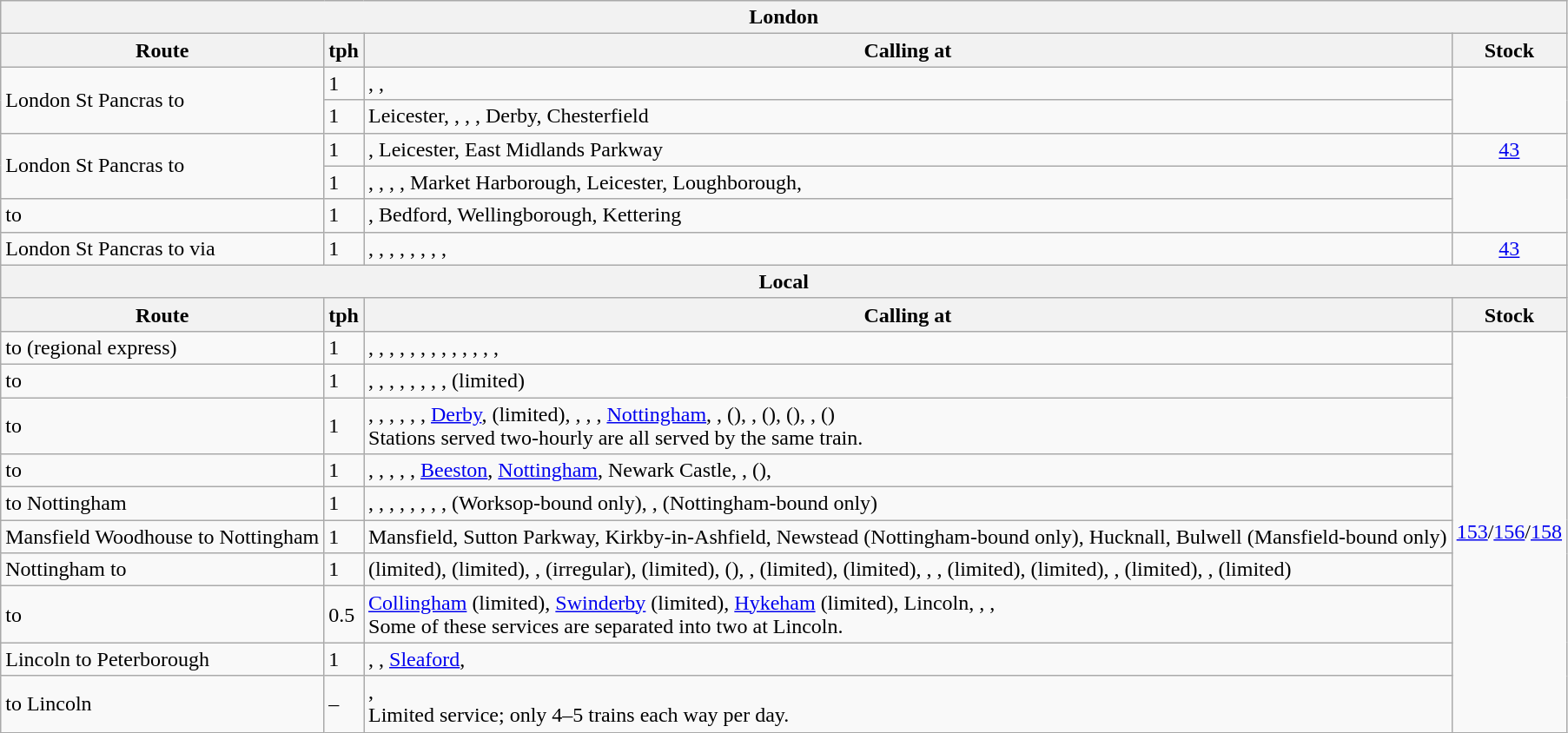<table class="wikitable">
<tr>
<th colspan="4">London</th>
</tr>
<tr>
<th>Route</th>
<th>tph</th>
<th>Calling at</th>
<th>Stock</th>
</tr>
<tr>
<td rowspan="2">London St Pancras to </td>
<td>1</td>
<td>, , </td>
<td align="center" rowspan=2></td>
</tr>
<tr>
<td>1</td>
<td>Leicester, , , , Derby, Chesterfield</td>
</tr>
<tr>
<td rowspan="2">London St Pancras to </td>
<td>1</td>
<td>, Leicester, East Midlands Parkway</td>
<td align="center"><a href='#'>43</a></td>
</tr>
<tr>
<td>1</td>
<td>, , , , Market Harborough, Leicester, Loughborough, </td>
<td align="center" rowspan=2></td>
</tr>
<tr>
<td> to </td>
<td>1</td>
<td>, Bedford, Wellingborough, Kettering</td>
</tr>
<tr>
<td 1>London St Pancras to  via </td>
<td>1</td>
<td>, , , , , , , , </td>
<td align="center"><a href='#'>43</a></td>
</tr>
<tr>
<th colspan="4">Local</th>
</tr>
<tr>
<th>Route</th>
<th>tph</th>
<th>Calling at</th>
<th>Stock</th>
</tr>
<tr>
<td> to  (regional express)</td>
<td>1</td>
<td>, , ,  , , , , , , , , , , </td>
<td align="center" rowspan=10><a href='#'>153</a>/<a href='#'>156</a>/<a href='#'>158</a></td>
</tr>
<tr>
<td> to </td>
<td>1</td>
<td>, , , , , , , ,  (limited)</td>
</tr>
<tr>
<td> to </td>
<td>1</td>
<td>, , , , , , <a href='#'>Derby</a>,  (limited), , , , <a href='#'>Nottingham</a>, ,  (), ,  (),  (), ,  ()<br>Stations served two-hourly are all served by the same train.</td>
</tr>
<tr>
<td> to </td>
<td>1</td>
<td>, , , , , <a href='#'>Beeston</a>, <a href='#'>Nottingham</a>, Newark Castle, ,  (), </td>
</tr>
<tr>
<td> to Nottingham</td>
<td>1</td>
<td>, , , , , , , ,  (Worksop-bound only), ,  (Nottingham-bound only)</td>
</tr>
<tr>
<td>Mansfield Woodhouse to Nottingham</td>
<td>1</td>
<td>Mansfield, Sutton Parkway, Kirkby-in-Ashfield, Newstead (Nottingham-bound only), Hucknall, Bulwell (Mansfield-bound only)</td>
</tr>
<tr>
<td>Nottingham to </td>
<td>1</td>
<td> (limited),  (limited), ,  (irregular),  (limited),  (), ,  (limited),  (limited), , ,  (limited),  (limited), ,  (limited), ,  (limited)</td>
</tr>
<tr>
<td> to </td>
<td>0.5</td>
<td><a href='#'>Collingham</a> (limited), <a href='#'>Swinderby</a> (limited), <a href='#'>Hykeham</a> (limited), Lincoln, , , <br>Some of these services are separated into two at Lincoln.</td>
</tr>
<tr>
<td>Lincoln to Peterborough</td>
<td>1</td>
<td>, , <a href='#'>Sleaford</a>, </td>
</tr>
<tr>
<td> to Lincoln</td>
<td>–</td>
<td>, <br>Limited service; only 4–5 trains each way per day.</td>
</tr>
</table>
